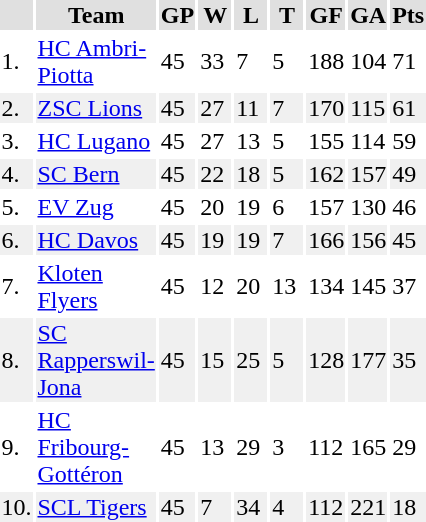<table>
<tr>
<th colspan=2></th>
</tr>
<tr bgcolor="#e0e0e0">
<th width=10></th>
<th width=70>Team</th>
<th width=20>GP</th>
<th width=20>W</th>
<th width=20>L</th>
<th width=20>T</th>
<th width=20>GF</th>
<th width=20>GA</th>
<th width=20>Pts</th>
</tr>
<tr>
<td>1.</td>
<td><a href='#'>HC Ambri-Piotta</a></td>
<td>45</td>
<td>33</td>
<td>7</td>
<td>5</td>
<td>188</td>
<td>104</td>
<td>71</td>
</tr>
<tr bgcolor="#f0f0f0">
<td>2.</td>
<td><a href='#'>ZSC Lions</a></td>
<td>45</td>
<td>27</td>
<td>11</td>
<td>7</td>
<td>170</td>
<td>115</td>
<td>61</td>
</tr>
<tr>
<td>3.</td>
<td><a href='#'>HC Lugano</a></td>
<td>45</td>
<td>27</td>
<td>13</td>
<td>5</td>
<td>155</td>
<td>114</td>
<td>59</td>
</tr>
<tr bgcolor="#f0f0f0">
<td>4.</td>
<td><a href='#'>SC Bern</a></td>
<td>45</td>
<td>22</td>
<td>18</td>
<td>5</td>
<td>162</td>
<td>157</td>
<td>49</td>
</tr>
<tr>
<td>5.</td>
<td><a href='#'>EV Zug</a></td>
<td>45</td>
<td>20</td>
<td>19</td>
<td>6</td>
<td>157</td>
<td>130</td>
<td>46</td>
</tr>
<tr bgcolor="#f0f0f0">
<td>6.</td>
<td><a href='#'>HC Davos</a></td>
<td>45</td>
<td>19</td>
<td>19</td>
<td>7</td>
<td>166</td>
<td>156</td>
<td>45</td>
</tr>
<tr>
<td>7.</td>
<td><a href='#'>Kloten Flyers</a></td>
<td>45</td>
<td>12</td>
<td>20</td>
<td>13</td>
<td>134</td>
<td>145</td>
<td>37</td>
</tr>
<tr bgcolor="#f0f0f0">
<td>8.</td>
<td><a href='#'>SC Rapperswil-Jona</a></td>
<td>45</td>
<td>15</td>
<td>25</td>
<td>5</td>
<td>128</td>
<td>177</td>
<td>35</td>
</tr>
<tr>
<td>9.</td>
<td><a href='#'>HC Fribourg-Gottéron</a></td>
<td>45</td>
<td>13</td>
<td>29</td>
<td>3</td>
<td>112</td>
<td>165</td>
<td>29</td>
</tr>
<tr bgcolor="#f0f0f0">
<td>10.</td>
<td><a href='#'>SCL Tigers</a></td>
<td>45</td>
<td>7</td>
<td>34</td>
<td>4</td>
<td>112</td>
<td>221</td>
<td>18</td>
</tr>
</table>
